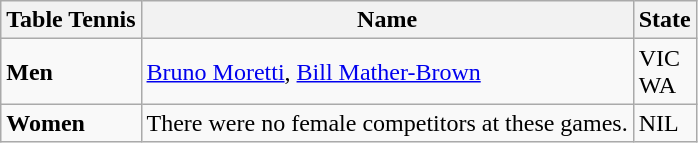<table class="wikitable">
<tr>
<th>Table Tennis</th>
<th>Name</th>
<th>State</th>
</tr>
<tr>
<td><strong>Men</strong></td>
<td><a href='#'>Bruno Moretti</a>, <a href='#'>Bill Mather-Brown</a></td>
<td>VIC<br>WA</td>
</tr>
<tr>
<td><strong>Women</strong></td>
<td>There were no female competitors at these games.</td>
<td>NIL</td>
</tr>
</table>
